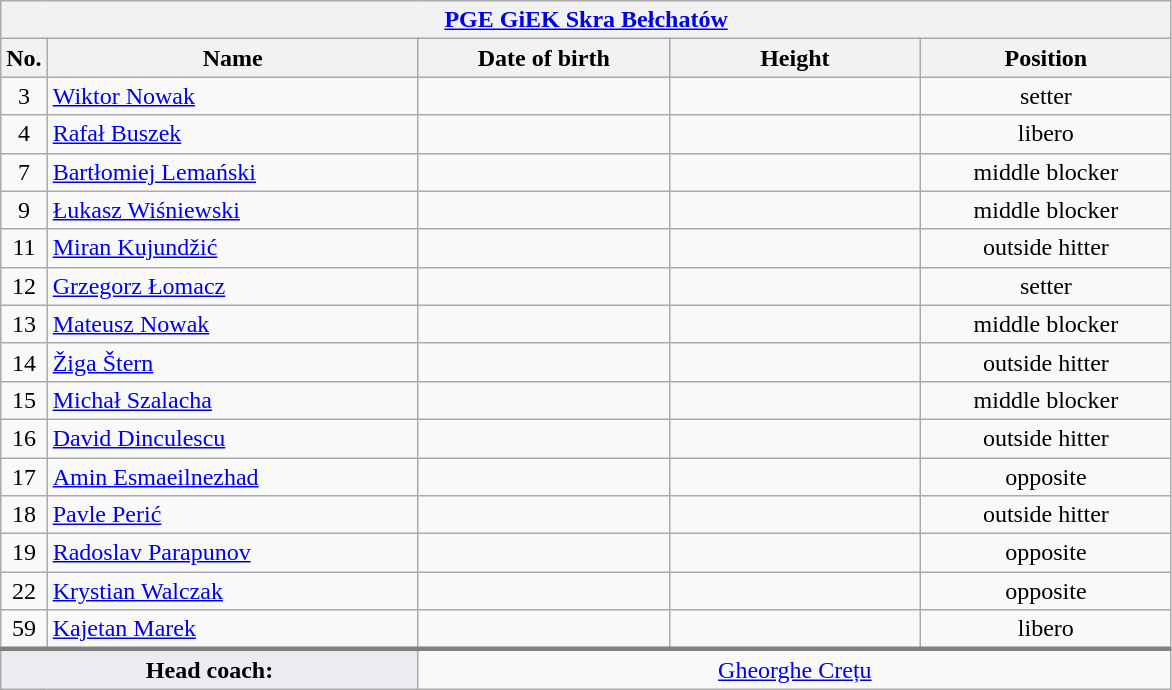<table class="wikitable collapsible collapsed" style="font-size:100%; text-align:center">
<tr>
<th colspan=5 style="width:30em"><a href='#'>PGE GiEK Skra Bełchatów</a></th>
</tr>
<tr>
<th>No.</th>
<th style="width:15em">Name</th>
<th style="width:10em">Date of birth</th>
<th style="width:10em">Height</th>
<th style="width:10em">Position</th>
</tr>
<tr>
<td>3</td>
<td align=left> <a href='#'>Wiktor Nowak</a></td>
<td align=right></td>
<td></td>
<td>setter</td>
</tr>
<tr>
<td>4</td>
<td align=left> <a href='#'>Rafał Buszek</a></td>
<td align=right></td>
<td></td>
<td>libero</td>
</tr>
<tr>
<td>7</td>
<td align=left> <a href='#'>Bartłomiej Lemański</a></td>
<td align=right></td>
<td></td>
<td>middle blocker</td>
</tr>
<tr>
<td>9</td>
<td align=left> <a href='#'>Łukasz Wiśniewski</a></td>
<td align=right></td>
<td></td>
<td>middle blocker</td>
</tr>
<tr>
<td>11</td>
<td align=left> <a href='#'>Miran Kujundžić</a></td>
<td align=right></td>
<td></td>
<td>outside hitter</td>
</tr>
<tr>
<td>12</td>
<td align=left> <a href='#'>Grzegorz Łomacz</a></td>
<td align=right></td>
<td></td>
<td>setter</td>
</tr>
<tr>
<td>13</td>
<td align=left> <a href='#'>Mateusz Nowak</a></td>
<td align=right></td>
<td></td>
<td>middle blocker</td>
</tr>
<tr>
<td>14</td>
<td align=left> <a href='#'>Žiga Štern</a></td>
<td align=right></td>
<td></td>
<td>outside hitter</td>
</tr>
<tr>
<td>15</td>
<td align=left> <a href='#'>Michał Szalacha</a></td>
<td align=right></td>
<td></td>
<td>middle blocker</td>
</tr>
<tr>
<td>16</td>
<td align=left> <a href='#'>David Dinculescu</a></td>
<td align=right></td>
<td></td>
<td>outside hitter</td>
</tr>
<tr>
<td>17</td>
<td align=left> <a href='#'>Amin Esmaeilnezhad</a></td>
<td align=right></td>
<td></td>
<td>opposite</td>
</tr>
<tr>
<td>18</td>
<td align=left> <a href='#'>Pavle Perić</a></td>
<td align=right></td>
<td></td>
<td>outside hitter</td>
</tr>
<tr>
<td>19</td>
<td align=left> <a href='#'>Radoslav Parapunov</a></td>
<td align=right></td>
<td></td>
<td>opposite</td>
</tr>
<tr>
<td>22</td>
<td align=left> <a href='#'>Krystian Walczak</a></td>
<td align=right></td>
<td></td>
<td>opposite</td>
</tr>
<tr>
<td>59</td>
<td align=left> <a href='#'>Kajetan Marek</a></td>
<td align=right></td>
<td></td>
<td>libero</td>
</tr>
<tr style="border-top: 3px solid grey">
<td colspan=2 style="background:#EAECF0"><strong>Head coach:</strong></td>
<td colspan=3> <a href='#'>Gheorghe Crețu</a></td>
</tr>
</table>
